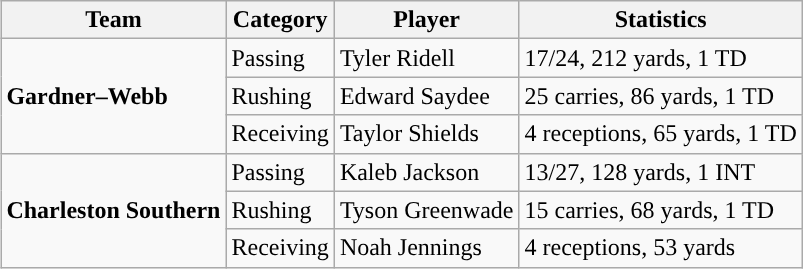<table class="wikitable" style="float: right;">
<tr>
<th>Team</th>
<th>Category</th>
<th>Player</th>
<th>Statistics</th>
</tr>
<tr>
<td rowspan=3><strong>Gardner–Webb</strong></td>
<td>Passing</td>
<td>Tyler Ridell</td>
<td>17/24, 212 yards, 1 TD</td>
</tr>
<tr>
<td>Rushing</td>
<td>Edward Saydee</td>
<td>25 carries, 86 yards, 1 TD</td>
</tr>
<tr>
<td>Receiving</td>
<td>Taylor Shields</td>
<td>4 receptions, 65 yards, 1 TD</td>
</tr>
<tr>
<td rowspan=3><strong>Charleston Southern</strong></td>
<td>Passing</td>
<td>Kaleb Jackson</td>
<td>13/27, 128 yards, 1 INT</td>
</tr>
<tr>
<td>Rushing</td>
<td>Tyson Greenwade</td>
<td>15 carries, 68 yards, 1 TD</td>
</tr>
<tr>
<td>Receiving</td>
<td>Noah Jennings</td>
<td>4 receptions, 53 yards</td>
</tr>
</table>
